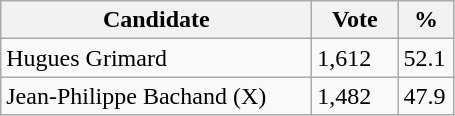<table class="wikitable">
<tr>
<th bgcolor="#DDDDFF" width="200px">Candidate</th>
<th bgcolor="#DDDDFF" width="50px">Vote</th>
<th bgcolor="#DDDDFF" width="30px">%</th>
</tr>
<tr>
<td>Hugues Grimard</td>
<td>1,612</td>
<td>52.1</td>
</tr>
<tr>
<td>Jean-Philippe Bachand (X)</td>
<td>1,482</td>
<td>47.9</td>
</tr>
</table>
